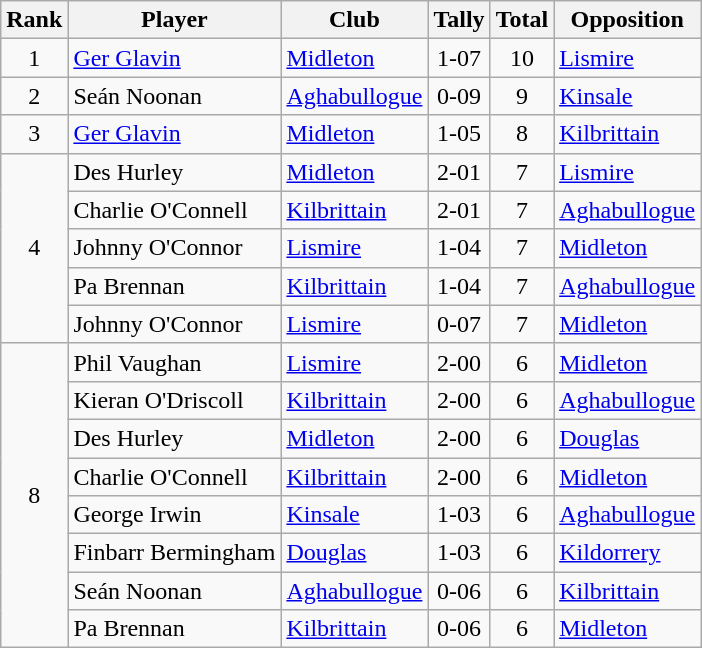<table class="wikitable">
<tr>
<th>Rank</th>
<th>Player</th>
<th>Club</th>
<th>Tally</th>
<th>Total</th>
<th>Opposition</th>
</tr>
<tr>
<td rowspan="1" style="text-align:center;">1</td>
<td><a href='#'>Ger Glavin</a></td>
<td><a href='#'>Midleton</a></td>
<td align=center>1-07</td>
<td align=center>10</td>
<td><a href='#'>Lismire</a></td>
</tr>
<tr>
<td rowspan="1" style="text-align:center;">2</td>
<td>Seán Noonan</td>
<td><a href='#'>Aghabullogue</a></td>
<td align=center>0-09</td>
<td align=center>9</td>
<td><a href='#'>Kinsale</a></td>
</tr>
<tr>
<td rowspan="1" style="text-align:center;">3</td>
<td><a href='#'>Ger Glavin</a></td>
<td><a href='#'>Midleton</a></td>
<td align=center>1-05</td>
<td align=center>8</td>
<td><a href='#'>Kilbrittain</a></td>
</tr>
<tr>
<td rowspan="5" style="text-align:center;">4</td>
<td>Des Hurley</td>
<td><a href='#'>Midleton</a></td>
<td align=center>2-01</td>
<td align=center>7</td>
<td><a href='#'>Lismire</a></td>
</tr>
<tr>
<td>Charlie O'Connell</td>
<td><a href='#'>Kilbrittain</a></td>
<td align=center>2-01</td>
<td align=center>7</td>
<td><a href='#'>Aghabullogue</a></td>
</tr>
<tr>
<td>Johnny O'Connor</td>
<td><a href='#'>Lismire</a></td>
<td align=center>1-04</td>
<td align=center>7</td>
<td><a href='#'>Midleton</a></td>
</tr>
<tr>
<td>Pa Brennan</td>
<td><a href='#'>Kilbrittain</a></td>
<td align=center>1-04</td>
<td align=center>7</td>
<td><a href='#'>Aghabullogue</a></td>
</tr>
<tr>
<td>Johnny O'Connor</td>
<td><a href='#'>Lismire</a></td>
<td align=center>0-07</td>
<td align=center>7</td>
<td><a href='#'>Midleton</a></td>
</tr>
<tr>
<td rowspan="8" style="text-align:center;">8</td>
<td>Phil Vaughan</td>
<td><a href='#'>Lismire</a></td>
<td align=center>2-00</td>
<td align=center>6</td>
<td><a href='#'>Midleton</a></td>
</tr>
<tr>
<td>Kieran O'Driscoll</td>
<td><a href='#'>Kilbrittain</a></td>
<td align=center>2-00</td>
<td align=center>6</td>
<td><a href='#'>Aghabullogue</a></td>
</tr>
<tr>
<td>Des Hurley</td>
<td><a href='#'>Midleton</a></td>
<td align=center>2-00</td>
<td align=center>6</td>
<td><a href='#'>Douglas</a></td>
</tr>
<tr>
<td>Charlie O'Connell</td>
<td><a href='#'>Kilbrittain</a></td>
<td align=center>2-00</td>
<td align=center>6</td>
<td><a href='#'>Midleton</a></td>
</tr>
<tr>
<td>George Irwin</td>
<td><a href='#'>Kinsale</a></td>
<td align=center>1-03</td>
<td align=center>6</td>
<td><a href='#'>Aghabullogue</a></td>
</tr>
<tr>
<td>Finbarr Bermingham</td>
<td><a href='#'>Douglas</a></td>
<td align=center>1-03</td>
<td align=center>6</td>
<td><a href='#'>Kildorrery</a></td>
</tr>
<tr>
<td>Seán Noonan</td>
<td><a href='#'>Aghabullogue</a></td>
<td align=center>0-06</td>
<td align=center>6</td>
<td><a href='#'>Kilbrittain</a></td>
</tr>
<tr>
<td>Pa Brennan</td>
<td><a href='#'>Kilbrittain</a></td>
<td align=center>0-06</td>
<td align=center>6</td>
<td><a href='#'>Midleton</a></td>
</tr>
</table>
